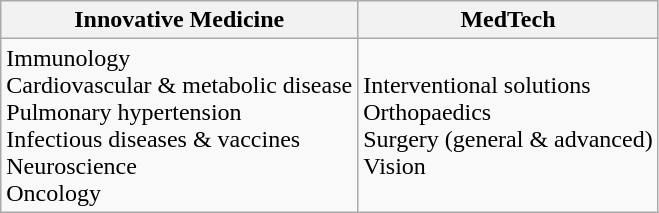<table class="wikitable">
<tr>
<th>Innovative Medicine</th>
<th>MedTech</th>
</tr>
<tr>
<td>Immunology<br>Cardiovascular & metabolic disease<br>Pulmonary hypertension<br>Infectious diseases & vaccines<br>Neuroscience<br>Oncology</td>
<td>Interventional solutions<br>Orthopaedics<br>Surgery (general & advanced)<br>Vision</td>
</tr>
</table>
